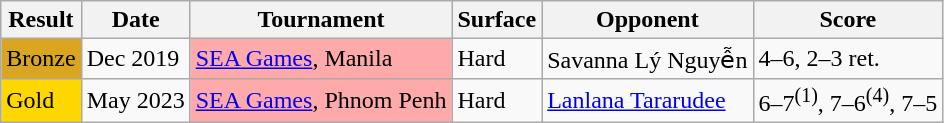<table class="sortable wikitable">
<tr>
<th>Result</th>
<th>Date</th>
<th>Tournament</th>
<th>Surface</th>
<th>Opponent</th>
<th class="unsortable">Score</th>
</tr>
<tr>
<td style="background:#DAA520">Bronze</td>
<td>Dec 2019</td>
<td style="background:#FFAAAA"><a href='#'>SEA Games</a>, Manila</td>
<td>Hard</td>
<td> Savanna Lý Nguyễn</td>
<td>4–6, 2–3 ret.</td>
</tr>
<tr>
<td style="background:gold;">Gold</td>
<td>May 2023</td>
<td style="background:#FFAAAA"><a href='#'>SEA Games</a>, Phnom Penh</td>
<td>Hard</td>
<td> <a href='#'>Lanlana Tararudee</a></td>
<td>6–7<sup>(1)</sup>, 7–6<sup>(4)</sup>, 7–5</td>
</tr>
</table>
